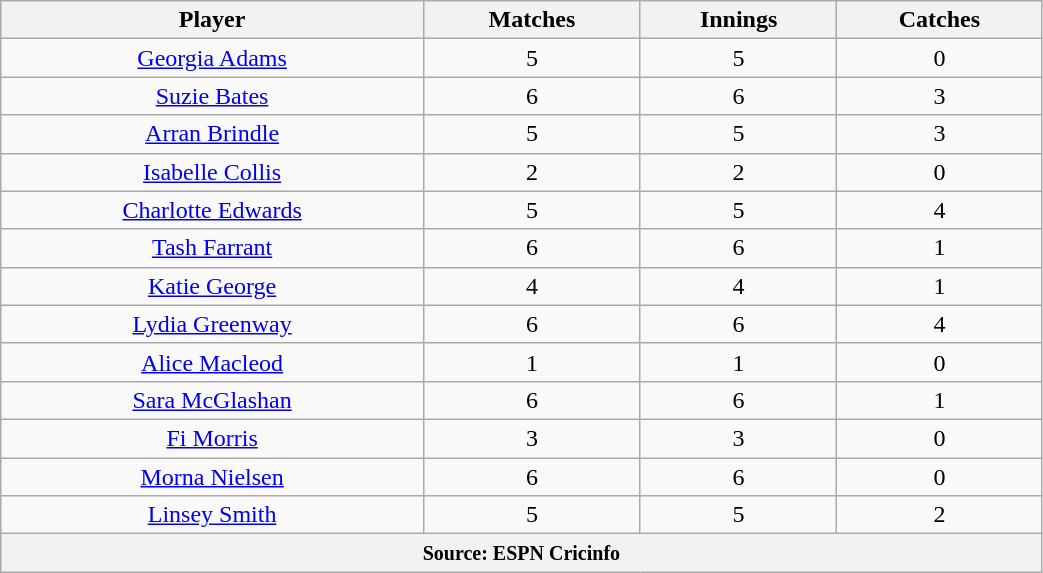<table class="wikitable" style="text-align:center; width:55%;">
<tr>
<th>Player</th>
<th>Matches</th>
<th>Innings</th>
<th>Catches</th>
</tr>
<tr>
<td><a href='#'>Georgia Adams</a></td>
<td>5</td>
<td>5</td>
<td>0</td>
</tr>
<tr>
<td><a href='#'>Suzie Bates</a></td>
<td>6</td>
<td>6</td>
<td>3</td>
</tr>
<tr>
<td><a href='#'>Arran Brindle</a></td>
<td>5</td>
<td>5</td>
<td>3</td>
</tr>
<tr>
<td><a href='#'>Isabelle Collis</a></td>
<td>2</td>
<td>2</td>
<td>0</td>
</tr>
<tr>
<td><a href='#'>Charlotte Edwards</a></td>
<td>5</td>
<td>5</td>
<td>4</td>
</tr>
<tr>
<td><a href='#'>Tash Farrant</a></td>
<td>6</td>
<td>6</td>
<td>1</td>
</tr>
<tr>
<td><a href='#'>Katie George</a></td>
<td>4</td>
<td>4</td>
<td>1</td>
</tr>
<tr>
<td><a href='#'>Lydia Greenway</a></td>
<td>6</td>
<td>6</td>
<td>4</td>
</tr>
<tr>
<td><a href='#'>Alice Macleod</a></td>
<td>1</td>
<td>1</td>
<td>0</td>
</tr>
<tr>
<td><a href='#'>Sara McGlashan</a></td>
<td>6</td>
<td>6</td>
<td>1</td>
</tr>
<tr>
<td><a href='#'>Fi Morris</a></td>
<td>3</td>
<td>3</td>
<td>0</td>
</tr>
<tr>
<td><a href='#'>Morna Nielsen</a></td>
<td>6</td>
<td>6</td>
<td>0</td>
</tr>
<tr>
<td><a href='#'>Linsey Smith</a></td>
<td>5</td>
<td>5</td>
<td>2</td>
</tr>
<tr>
<th colspan="4"><small>Source: ESPN Cricinfo </small></th>
</tr>
</table>
